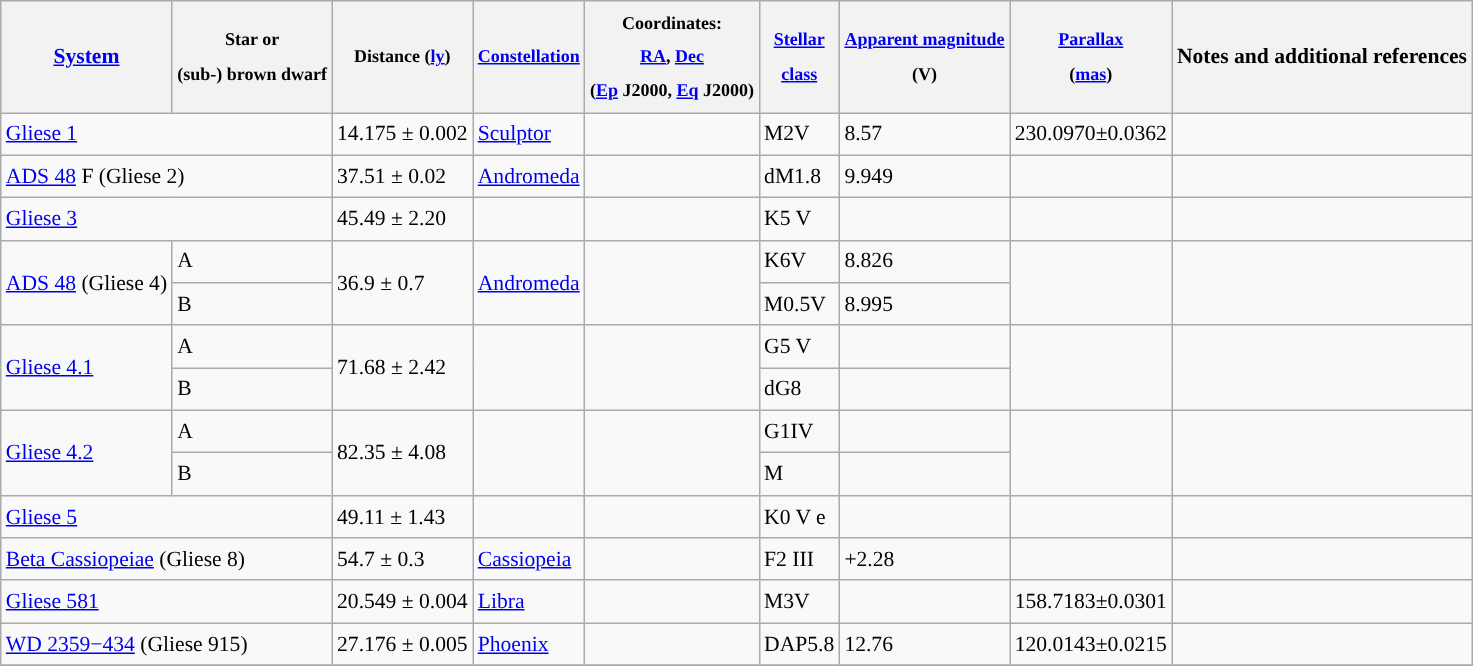<table class="wikitable sortable" style="font-size:90%; line-height:1.5em; position:relative">
<tr>
<th scope="col"><a href='#'>System</a></th>
<th><small>Star or<br>(sub-) brown dwarf</small></th>
<th scope="col"><small>Distance (<a href='#'>ly</a>)</small></th>
<th><small><a href='#'>Constellation</a></small></th>
<th><small>Coordinates:<br><a href='#'>RA</a>, <a href='#'>Dec</a><br>(<a href='#'>Ep</a> J2000, <a href='#'>Eq</a> J2000)</small></th>
<th scope="col"><small><a href='#'>Stellar<br>class</a></small></th>
<th scope="col"><small><a href='#'>Apparent magnitude</a><br>(V)</small></th>
<th scope="col"><small><a href='#'>Parallax</a><br>(<a href='#'>mas</a>)</small></th>
<th scope="col">Notes and additional references</th>
</tr>
<tr>
<td colspan = '2'><a href='#'>Gliese 1</a></td>
<td>14.175 ± 0.002</td>
<td><a href='#'>Sculptor</a></td>
<td><br></td>
<td style="background: ">M2V</td>
<td>8.57</td>
<td>230.0970±0.0362</td>
<td></td>
</tr>
<tr>
<td colspan = '2'><a href='#'>ADS 48</a> F (Gliese 2)</td>
<td>37.51 ± 0.02</td>
<td><a href='#'>Andromeda</a></td>
<td><br></td>
<td style="background: ">dM1.8</td>
<td>9.949</td>
<td></td>
<td></td>
</tr>
<tr>
<td colspan = '2'><a href='#'>Gliese 3</a></td>
<td>45.49 ± 2.20</td>
<td></td>
<td><br></td>
<td style="background: ">K5 V</td>
<td></td>
<td></td>
<td></td>
</tr>
<tr>
<td rowspan='2'><a href='#'>ADS 48</a> (Gliese 4)</td>
<td>A</td>
<td rowspan='2'>36.9 ± 0.7</td>
<td rowspan='2'><a href='#'>Andromeda</a></td>
<td rowspan='2'></td>
<td style="background: ">K6V</td>
<td>8.826</td>
<td rowspan='2'></td>
<td rowspan='2'></td>
</tr>
<tr>
<td>B</td>
<td style="background: ">M0.5V</td>
<td>8.995</td>
</tr>
<tr>
<td rowspan='2'><a href='#'>Gliese 4.1</a></td>
<td>A</td>
<td rowspan='2'>71.68 ± 2.42</td>
<td rowspan='2'></td>
<td rowspan='2'></td>
<td style="background: ">G5 V</td>
<td></td>
<td rowspan='2'></td>
<td rowspan='2'></td>
</tr>
<tr>
<td>B</td>
<td style="background: ">dG8</td>
<td></td>
</tr>
<tr>
<td rowspan='2'><a href='#'>Gliese 4.2</a></td>
<td>A</td>
<td rowspan='2'>82.35 ± 4.08</td>
<td rowspan='2'></td>
<td rowspan='2'></td>
<td style="background: ">G1IV</td>
<td></td>
<td rowspan='2'></td>
<td rowspan='2'></td>
</tr>
<tr>
<td>B</td>
<td style="background: ">M</td>
<td></td>
</tr>
<tr>
<td colspan = '2'><a href='#'>Gliese 5</a></td>
<td>49.11 ± 1.43</td>
<td></td>
<td></td>
<td style="background: ">K0 V e</td>
<td></td>
<td></td>
<td></td>
</tr>
<tr>
<td colspan = '2'><a href='#'>Beta Cassiopeiae</a> (Gliese 8)</td>
<td>54.7 ± 0.3</td>
<td><a href='#'>Cassiopeia</a></td>
<td></td>
<td style="background: ">F2 III</td>
<td>+2.28</td>
<td></td>
<td></td>
</tr>
<tr>
<td colspan = '2'><a href='#'>Gliese 581</a></td>
<td>20.549 ± 0.004</td>
<td><a href='#'>Libra</a></td>
<td><br></td>
<td style="background: ">M3V</td>
<td></td>
<td>158.7183±0.0301</td>
<td></td>
</tr>
<tr>
<td colspan = '2'><a href='#'>WD 2359−434</a> (Gliese 915)</td>
<td>27.176 ± 0.005</td>
<td><a href='#'>Phoenix</a></td>
<td></td>
<td style="background: ">DAP5.8</td>
<td>12.76</td>
<td>120.0143±0.0215</td>
<td></td>
</tr>
<tr>
</tr>
</table>
